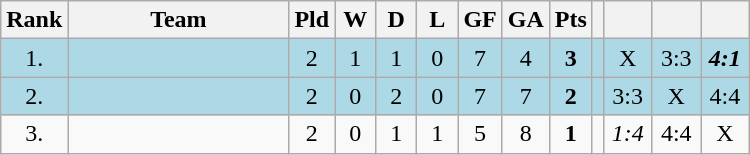<table class="wikitable">
<tr>
<th bgcolor="#efefef">Rank</th>
<th bgcolor="#efefef" width="140">Team</th>
<th bgcolor="#efefef" width="20">Pld</th>
<th bgcolor="#efefef" width="20">W</th>
<th bgcolor="#efefef" width="20">D</th>
<th bgcolor="#efefef" width="20">L</th>
<th bgcolor="#efefef" width="20">GF</th>
<th bgcolor="#efefef" width="20">GA</th>
<th bgcolor="#efefef" width="20">Pts</th>
<th bgcolor="#efefef"></th>
<th bgcolor="#efefef" width="25"></th>
<th bgcolor="#efefef" width="25"></th>
<th bgcolor="#efefef" width="25"></th>
</tr>
<tr align=center bgcolor=lightblue>
<td>1.</td>
<td align=left></td>
<td>2</td>
<td>1</td>
<td>1</td>
<td>0</td>
<td>7</td>
<td>4</td>
<td><strong>3</strong></td>
<td></td>
<td>X</td>
<td>3:3</td>
<td><strong><em>4:1</em></strong></td>
</tr>
<tr align=center bgcolor=lightblue>
<td>2.</td>
<td align=left></td>
<td>2</td>
<td>0</td>
<td>2</td>
<td>0</td>
<td>7</td>
<td>7</td>
<td><strong>2</strong></td>
<td></td>
<td>3:3</td>
<td>X</td>
<td>4:4</td>
</tr>
<tr align=center>
<td>3.</td>
<td align=left></td>
<td>2</td>
<td>0</td>
<td>1</td>
<td>1</td>
<td>5</td>
<td>8</td>
<td><strong>1</strong></td>
<td></td>
<td><em>1:4</em></td>
<td>4:4</td>
<td>X</td>
</tr>
</table>
